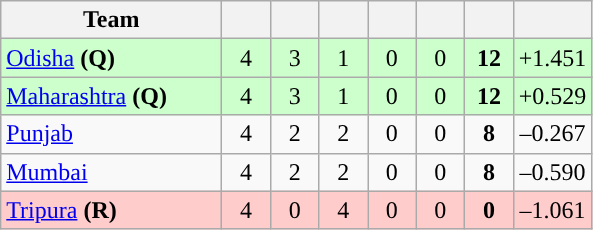<table class="wikitable" style="text-align:center">
<tr>
<th style="width:140px;">Team</th>
<th style="width:25px;"></th>
<th style="width:25px;"></th>
<th style="width:25px;"></th>
<th style="width:25px;"></th>
<th style="width:25px;"></th>
<th style="width:25px;"></th>
<th style="width:40px;"></th>
</tr>
<tr style="background:#cfc;">
<td style="text-align:left"><a href='#'>Odisha</a> <strong>(Q)</strong></td>
<td>4</td>
<td>3</td>
<td>1</td>
<td>0</td>
<td>0</td>
<td><strong>12</strong></td>
<td>+1.451</td>
</tr>
<tr style="background:#cfc;">
<td style="text-align:left"><a href='#'>Maharashtra</a> <strong>(Q)</strong></td>
<td>4</td>
<td>3</td>
<td>1</td>
<td>0</td>
<td>0</td>
<td><strong>12</strong></td>
<td>+0.529</td>
</tr>
<tr>
<td style="text-align:left"><a href='#'>Punjab</a></td>
<td>4</td>
<td>2</td>
<td>2</td>
<td>0</td>
<td>0</td>
<td><strong>8</strong></td>
<td>–0.267</td>
</tr>
<tr>
<td style="text-align:left"><a href='#'>Mumbai</a></td>
<td>4</td>
<td>2</td>
<td>2</td>
<td>0</td>
<td>0</td>
<td><strong>8</strong></td>
<td>–0.590</td>
</tr>
<tr style="background:#FFCCCC">
<td style="text-align:left"><a href='#'>Tripura</a> <strong>(R)</strong></td>
<td>4</td>
<td>0</td>
<td>4</td>
<td>0</td>
<td>0</td>
<td><strong>0</strong></td>
<td>–1.061</td>
</tr>
</table>
